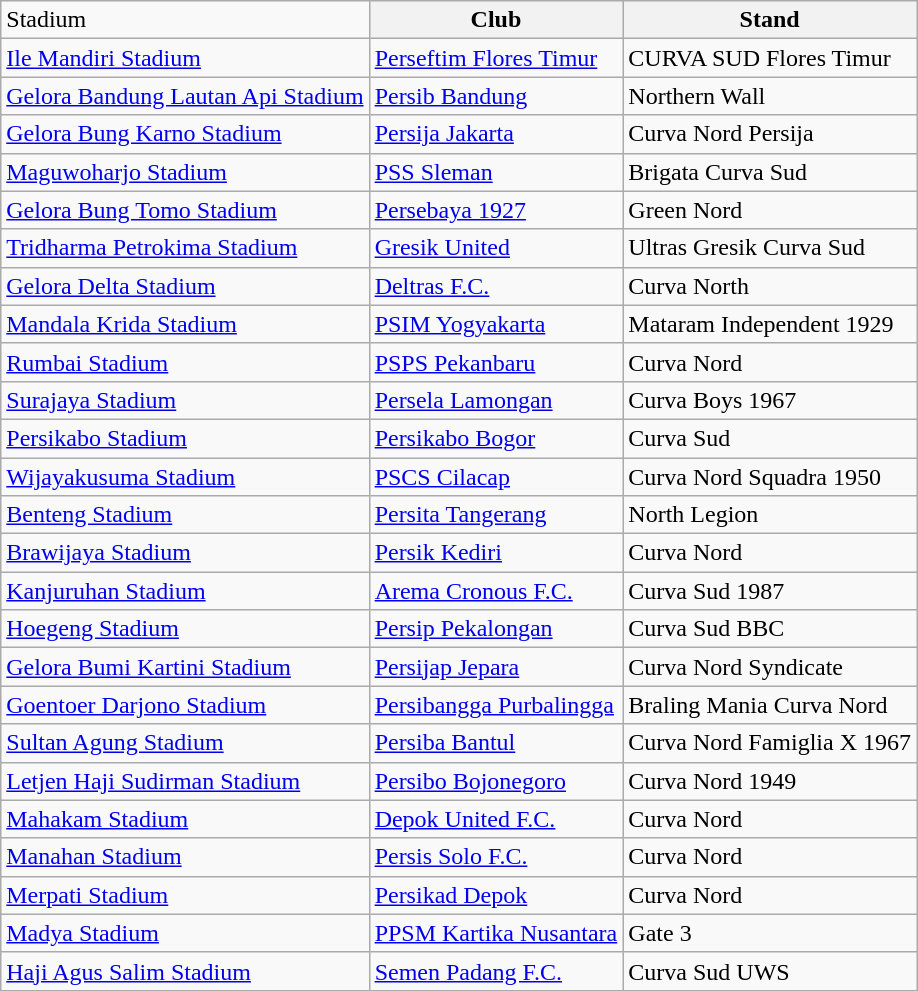<table class="wikitable">
<tr>
<td>Stadium</td>
<th>Club</th>
<th>Stand</th>
</tr>
<tr>
<td style="text-align:left;"><a href='#'>Ile Mandiri Stadium</a></td>
<td><a href='#'>Perseftim Flores Timur</a></td>
<td>CURVA SUD Flores Timur</td>
</tr>
<tr>
<td style="text-align:left;"><a href='#'>Gelora Bandung Lautan Api Stadium</a></td>
<td><a href='#'>Persib Bandung</a></td>
<td>Northern Wall</td>
</tr>
<tr>
<td style="text-align:left;"><a href='#'>Gelora Bung Karno Stadium</a></td>
<td><a href='#'>Persija Jakarta</a></td>
<td>Curva Nord Persija</td>
</tr>
<tr>
<td style="text-align:left;"><a href='#'>Maguwoharjo Stadium</a></td>
<td><a href='#'>PSS Sleman</a></td>
<td>Brigata Curva Sud</td>
</tr>
<tr>
<td style="text-align:left;"><a href='#'>Gelora Bung Tomo Stadium</a></td>
<td><a href='#'>Persebaya 1927</a></td>
<td>Green Nord</td>
</tr>
<tr>
<td style="text-align:left;"><a href='#'>Tridharma Petrokima Stadium</a></td>
<td><a href='#'>Gresik United</a></td>
<td>Ultras Gresik Curva Sud</td>
</tr>
<tr>
<td style="text-align:left;"><a href='#'>Gelora Delta Stadium</a></td>
<td><a href='#'>Deltras F.C.</a></td>
<td>Curva North</td>
</tr>
<tr>
<td style="text-align:left;"><a href='#'>Mandala Krida Stadium</a></td>
<td><a href='#'>PSIM Yogyakarta</a></td>
<td>Mataram Independent 1929</td>
</tr>
<tr>
<td style="text-align:left;"><a href='#'>Rumbai Stadium</a></td>
<td><a href='#'>PSPS Pekanbaru</a></td>
<td>Curva Nord</td>
</tr>
<tr>
<td style="text-align:left;"><a href='#'>Surajaya Stadium</a></td>
<td><a href='#'>Persela Lamongan</a></td>
<td>Curva Boys 1967</td>
</tr>
<tr>
<td style="text-align:left;"><a href='#'>Persikabo Stadium</a></td>
<td><a href='#'>Persikabo Bogor</a></td>
<td>Curva Sud</td>
</tr>
<tr>
<td style="text-align:left;"><a href='#'>Wijayakusuma Stadium</a></td>
<td><a href='#'>PSCS Cilacap</a></td>
<td>Curva Nord Squadra 1950</td>
</tr>
<tr>
<td style="text-align:left;"><a href='#'>Benteng Stadium</a></td>
<td><a href='#'>Persita Tangerang</a></td>
<td>North Legion</td>
</tr>
<tr>
<td style="text-align:left;"><a href='#'>Brawijaya Stadium</a></td>
<td><a href='#'>Persik Kediri</a></td>
<td>Curva Nord</td>
</tr>
<tr>
<td style="text-align:left;"><a href='#'>Kanjuruhan Stadium</a></td>
<td><a href='#'>Arema Cronous F.C.</a></td>
<td>Curva Sud 1987</td>
</tr>
<tr>
<td style="text-align:left;"><a href='#'>Hoegeng Stadium</a></td>
<td><a href='#'>Persip Pekalongan</a></td>
<td>Curva Sud BBC</td>
</tr>
<tr>
<td style="text-align:left;"><a href='#'>Gelora Bumi Kartini Stadium</a></td>
<td><a href='#'>Persijap Jepara</a></td>
<td>Curva Nord Syndicate</td>
</tr>
<tr>
<td style="text-align:left;"><a href='#'>Goentoer Darjono Stadium</a></td>
<td><a href='#'>Persibangga Purbalingga</a></td>
<td>Braling Mania Curva Nord</td>
</tr>
<tr>
<td style="text-align:left;"><a href='#'>Sultan Agung Stadium</a></td>
<td><a href='#'>Persiba Bantul</a></td>
<td>Curva Nord Famiglia X 1967</td>
</tr>
<tr>
<td style="text-align:left;"><a href='#'>Letjen Haji Sudirman Stadium</a></td>
<td><a href='#'>Persibo Bojonegoro</a></td>
<td>Curva Nord 1949</td>
</tr>
<tr>
<td style="text-align:left;"><a href='#'>Mahakam Stadium</a></td>
<td><a href='#'>Depok United F.C.</a></td>
<td>Curva Nord</td>
</tr>
<tr>
<td style="text-align:left;"><a href='#'>Manahan Stadium</a></td>
<td><a href='#'>Persis Solo F.C.</a></td>
<td>Curva Nord</td>
</tr>
<tr>
<td style="text-align:left;"><a href='#'>Merpati Stadium</a></td>
<td><a href='#'>Persikad Depok</a></td>
<td>Curva Nord</td>
</tr>
<tr>
<td style="text-align:left;"><a href='#'>Madya Stadium</a></td>
<td><a href='#'>PPSM Kartika Nusantara</a></td>
<td>Gate 3</td>
</tr>
<tr>
<td style="text-align:left;"><a href='#'>Haji Agus Salim Stadium</a></td>
<td><a href='#'>Semen Padang F.C.</a></td>
<td>Curva Sud UWS</td>
</tr>
</table>
